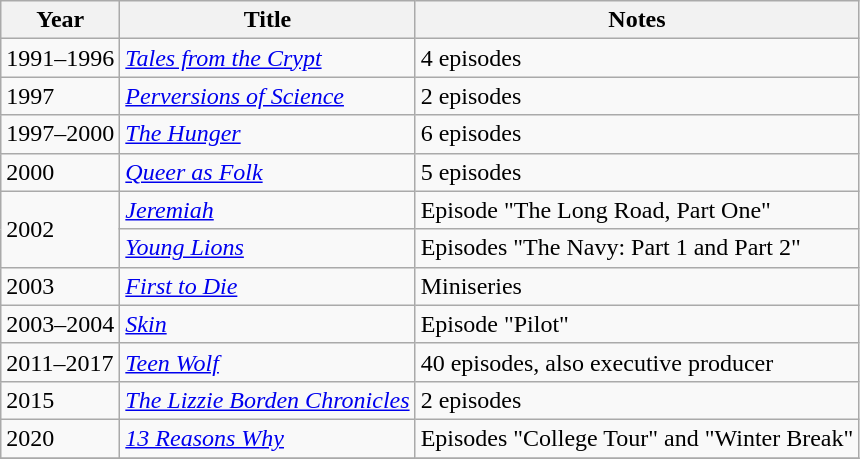<table class="wikitable">
<tr>
<th>Year</th>
<th>Title</th>
<th>Notes</th>
</tr>
<tr>
<td>1991–1996</td>
<td><em><a href='#'>Tales from the Crypt</a></em></td>
<td>4 episodes</td>
</tr>
<tr>
<td>1997</td>
<td><em><a href='#'>Perversions of Science</a></em></td>
<td>2 episodes</td>
</tr>
<tr>
<td>1997–2000</td>
<td><em><a href='#'>The Hunger</a></em></td>
<td>6 episodes</td>
</tr>
<tr>
<td>2000</td>
<td><em><a href='#'>Queer as Folk</a></em></td>
<td>5 episodes</td>
</tr>
<tr>
<td rowspan=2>2002</td>
<td><em><a href='#'>Jeremiah</a></em></td>
<td>Episode "The Long Road, Part One"</td>
</tr>
<tr>
<td><em><a href='#'>Young Lions</a></em></td>
<td>Episodes "The Navy: Part 1 and Part 2"</td>
</tr>
<tr>
<td>2003</td>
<td><em><a href='#'>First to Die</a></em></td>
<td>Miniseries</td>
</tr>
<tr>
<td>2003–2004</td>
<td><em><a href='#'>Skin</a></em></td>
<td>Episode "Pilot"</td>
</tr>
<tr>
<td>2011–2017</td>
<td><em><a href='#'>Teen Wolf</a></em></td>
<td>40 episodes, also executive producer</td>
</tr>
<tr>
<td>2015</td>
<td><em><a href='#'>The Lizzie Borden Chronicles</a></em></td>
<td>2 episodes</td>
</tr>
<tr>
<td>2020</td>
<td><em><a href='#'>13 Reasons Why</a></em></td>
<td>Episodes "College Tour" and "Winter Break"</td>
</tr>
<tr>
</tr>
</table>
